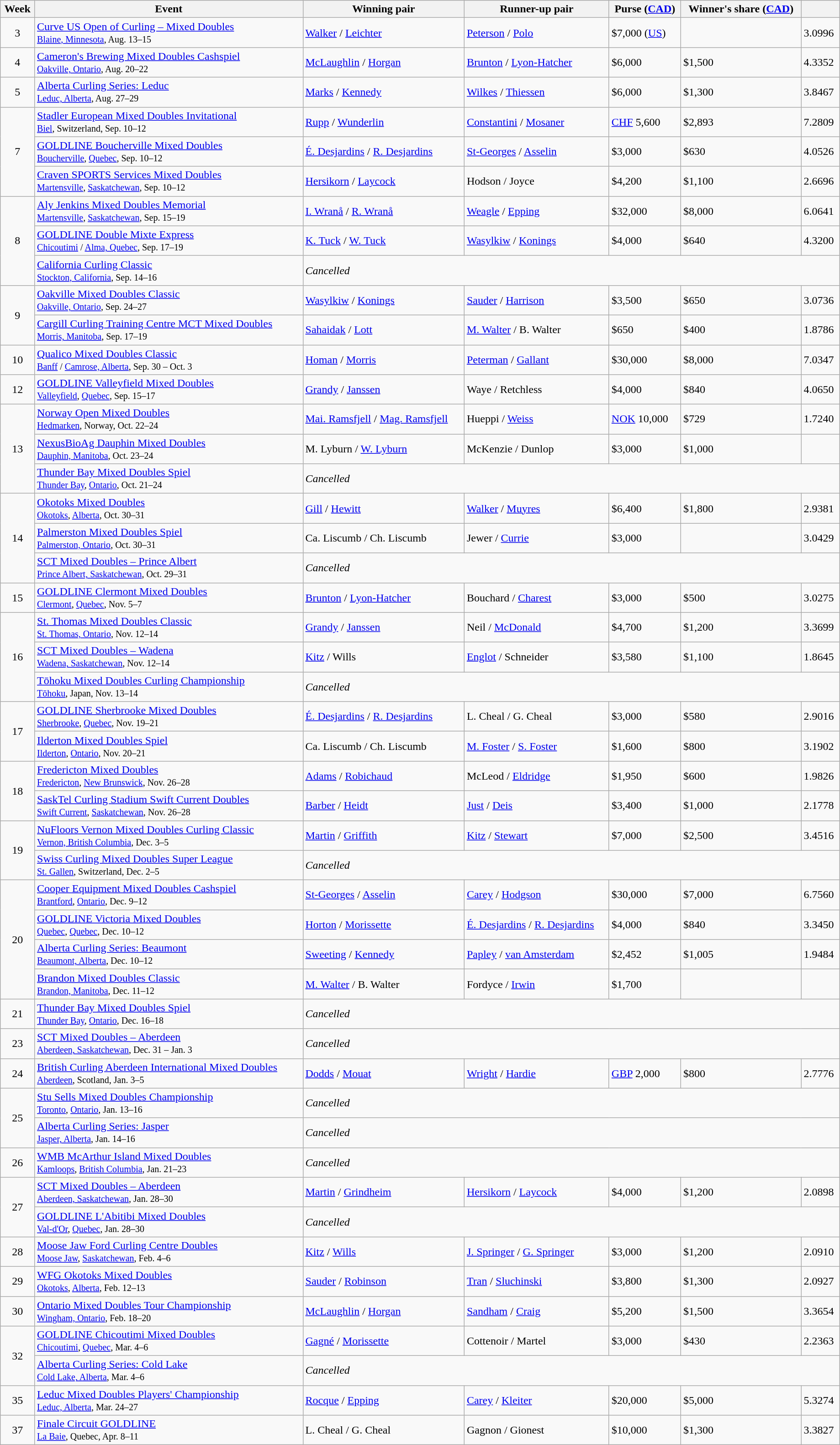<table class="wikitable sortable" style="margin-right:0; width:97%">
<tr>
<th>Week</th>
<th>Event</th>
<th>Winning pair</th>
<th>Runner-up pair</th>
<th>Purse (<a href='#'>CAD</a>)</th>
<th>Winner's share (<a href='#'>CAD</a>)</th>
<th></th>
</tr>
<tr>
<td align=center>3</td>
<td><a href='#'>Curve US Open of Curling – Mixed Doubles</a> <br> <small><a href='#'>Blaine, Minnesota</a>, Aug. 13–15</small></td>
<td> <a href='#'>Walker</a> / <a href='#'>Leichter</a></td>
<td> <a href='#'>Peterson</a> / <a href='#'>Polo</a></td>
<td>$7,000 (<a href='#'>US</a>)</td>
<td></td>
<td>3.0996</td>
</tr>
<tr>
<td align=center>4</td>
<td><a href='#'>Cameron's Brewing Mixed Doubles Cashspiel</a> <br> <small><a href='#'>Oakville, Ontario</a>, Aug. 20–22</small></td>
<td> <a href='#'>McLaughlin</a> / <a href='#'>Horgan</a></td>
<td> <a href='#'>Brunton</a> / <a href='#'>Lyon-Hatcher</a></td>
<td>$6,000</td>
<td>$1,500</td>
<td>4.3352</td>
</tr>
<tr>
<td align=center>5</td>
<td><a href='#'>Alberta Curling Series: Leduc</a> <br> <small><a href='#'>Leduc, Alberta</a>, Aug. 27–29</small></td>
<td> <a href='#'>Marks</a> / <a href='#'>Kennedy</a></td>
<td> <a href='#'>Wilkes</a> / <a href='#'>Thiessen</a></td>
<td>$6,000</td>
<td>$1,300</td>
<td>3.8467</td>
</tr>
<tr>
<td align=center rowspan=3>7</td>
<td><a href='#'>Stadler European Mixed Doubles Invitational</a> <br> <small><a href='#'>Biel</a>, Switzerland, Sep. 10–12</small></td>
<td> <a href='#'>Rupp</a> / <a href='#'>Wunderlin</a></td>
<td> <a href='#'>Constantini</a> / <a href='#'>Mosaner</a></td>
<td><a href='#'>CHF</a> 5,600</td>
<td>$2,893</td>
<td>7.2809</td>
</tr>
<tr>
<td><a href='#'>GOLDLINE Boucherville Mixed Doubles</a> <br> <small><a href='#'>Boucherville</a>, <a href='#'>Quebec</a>, Sep. 10–12</small></td>
<td> <a href='#'>É. Desjardins</a> / <a href='#'>R. Desjardins</a></td>
<td> <a href='#'>St-Georges</a> / <a href='#'>Asselin</a></td>
<td>$3,000</td>
<td>$630</td>
<td>4.0526</td>
</tr>
<tr>
<td><a href='#'>Craven SPORTS Services Mixed Doubles</a> <br> <small><a href='#'>Martensville</a>, <a href='#'>Saskatchewan</a>, Sep. 10–12</small></td>
<td> <a href='#'>Hersikorn</a> / <a href='#'>Laycock</a></td>
<td> Hodson / Joyce</td>
<td>$4,200</td>
<td>$1,100</td>
<td>2.6696</td>
</tr>
<tr>
<td align=center rowspan=3>8</td>
<td><a href='#'>Aly Jenkins Mixed Doubles Memorial</a> <br> <small><a href='#'>Martensville</a>, <a href='#'>Saskatchewan</a>, Sep. 15–19</small></td>
<td> <a href='#'>I. Wranå</a> / <a href='#'>R. Wranå</a></td>
<td> <a href='#'>Weagle</a> / <a href='#'>Epping</a></td>
<td>$32,000</td>
<td>$8,000</td>
<td>6.0641</td>
</tr>
<tr>
<td><a href='#'>GOLDLINE Double Mixte Express</a> <br> <small><a href='#'>Chicoutimi</a> / <a href='#'>Alma, Quebec</a>, Sep. 17–19</small></td>
<td> <a href='#'>K. Tuck</a> / <a href='#'>W. Tuck</a></td>
<td> <a href='#'>Wasylkiw</a> / <a href='#'>Konings</a></td>
<td>$4,000</td>
<td>$640</td>
<td>4.3200</td>
</tr>
<tr>
<td><a href='#'>California Curling Classic</a> <br> <small><a href='#'>Stockton, California</a>, Sep. 14–16</small></td>
<td colspan="5"><em>Cancelled</em></td>
</tr>
<tr>
<td align=center rowspan=2>9</td>
<td><a href='#'>Oakville Mixed Doubles Classic</a> <br> <small><a href='#'>Oakville, Ontario</a>, Sep. 24–27</small></td>
<td> <a href='#'>Wasylkiw</a> / <a href='#'>Konings</a></td>
<td> <a href='#'>Sauder</a> /  <a href='#'>Harrison</a></td>
<td>$3,500</td>
<td>$650</td>
<td>3.0736</td>
</tr>
<tr>
<td><a href='#'>Cargill Curling Training Centre MCT Mixed Doubles</a> <br> <small><a href='#'>Morris, Manitoba</a>, Sep. 17–19</small></td>
<td> <a href='#'>Sahaidak</a> / <a href='#'>Lott</a></td>
<td> <a href='#'>M. Walter</a> / B. Walter</td>
<td>$650</td>
<td>$400</td>
<td>1.8786</td>
</tr>
<tr>
<td align=center>10</td>
<td><a href='#'>Qualico Mixed Doubles Classic</a> <br> <small><a href='#'>Banff</a> / <a href='#'>Camrose, Alberta</a>, Sep. 30 – Oct. 3</small></td>
<td> <a href='#'>Homan</a> / <a href='#'>Morris</a></td>
<td> <a href='#'>Peterman</a> /  <a href='#'>Gallant</a></td>
<td>$30,000</td>
<td>$8,000</td>
<td>7.0347</td>
</tr>
<tr>
<td align=center>12</td>
<td><a href='#'>GOLDLINE Valleyfield Mixed Doubles</a> <br> <small><a href='#'>Valleyfield</a>, <a href='#'>Quebec</a>, Sep. 15–17</small></td>
<td> <a href='#'>Grandy</a> / <a href='#'>Janssen</a></td>
<td> Waye / Retchless</td>
<td>$4,000</td>
<td>$840</td>
<td>4.0650</td>
</tr>
<tr>
<td align=center rowspan=3>13</td>
<td><a href='#'>Norway Open Mixed Doubles</a> <br> <small><a href='#'>Hedmarken</a>, Norway, Oct. 22–24</small></td>
<td> <a href='#'>Mai. Ramsfjell</a> / <a href='#'>Mag. Ramsfjell</a></td>
<td> Hueppi / <a href='#'>Weiss</a></td>
<td><a href='#'>NOK</a> 10,000</td>
<td>$729</td>
<td>1.7240</td>
</tr>
<tr>
<td><a href='#'>NexusBioAg Dauphin Mixed Doubles</a> <br> <small><a href='#'>Dauphin, Manitoba</a>, Oct. 23–24</small></td>
<td> M. Lyburn / <a href='#'>W. Lyburn</a></td>
<td> McKenzie / Dunlop</td>
<td>$3,000</td>
<td>$1,000</td>
<td></td>
</tr>
<tr>
<td><a href='#'>Thunder Bay Mixed Doubles Spiel</a> <br> <small><a href='#'>Thunder Bay</a>, <a href='#'>Ontario</a>, Oct. 21–24</small></td>
<td colspan="5"><em>Cancelled</em></td>
</tr>
<tr>
<td align=center rowspan=3>14</td>
<td><a href='#'>Okotoks Mixed Doubles</a> <br> <small><a href='#'>Okotoks</a>, <a href='#'>Alberta</a>, Oct. 30–31</small></td>
<td> <a href='#'>Gill</a> / <a href='#'>Hewitt</a></td>
<td> <a href='#'>Walker</a> /  <a href='#'>Muyres</a></td>
<td>$6,400</td>
<td>$1,800</td>
<td>2.9381</td>
</tr>
<tr>
<td><a href='#'>Palmerston Mixed Doubles Spiel</a> <br> <small><a href='#'>Palmerston, Ontario</a>, Oct. 30–31</small></td>
<td> Ca. Liscumb / Ch. Liscumb</td>
<td> Jewer / <a href='#'>Currie</a></td>
<td>$3,000</td>
<td></td>
<td>3.0429</td>
</tr>
<tr>
<td><a href='#'>SCT Mixed Doubles – Prince Albert</a> <br> <small><a href='#'>Prince Albert, Saskatchewan</a>, Oct. 29–31</small></td>
<td colspan="5"><em>Cancelled</em></td>
</tr>
<tr>
<td align=center>15</td>
<td><a href='#'>GOLDLINE Clermont Mixed Doubles</a> <br> <small><a href='#'>Clermont</a>, <a href='#'>Quebec</a>, Nov. 5–7</small></td>
<td> <a href='#'>Brunton</a> / <a href='#'>Lyon-Hatcher</a></td>
<td> Bouchard / <a href='#'>Charest</a></td>
<td>$3,000</td>
<td>$500</td>
<td>3.0275</td>
</tr>
<tr>
<td align=center rowspan=3>16</td>
<td><a href='#'>St. Thomas Mixed Doubles Classic</a> <br> <small><a href='#'>St. Thomas, Ontario</a>, Nov. 12–14</small></td>
<td> <a href='#'>Grandy</a> / <a href='#'>Janssen</a></td>
<td> Neil / <a href='#'>McDonald</a></td>
<td>$4,700</td>
<td>$1,200</td>
<td>3.3699</td>
</tr>
<tr>
<td><a href='#'>SCT Mixed Doubles – Wadena</a> <br> <small><a href='#'>Wadena, Saskatchewan</a>, Nov. 12–14</small></td>
<td> <a href='#'>Kitz</a> / Wills</td>
<td> <a href='#'>Englot</a> / Schneider</td>
<td>$3,580</td>
<td>$1,100</td>
<td>1.8645</td>
</tr>
<tr>
<td><a href='#'>Tōhoku Mixed Doubles Curling Championship</a> <br> <small><a href='#'>Tōhoku</a>, Japan, Nov. 13–14</small></td>
<td colspan="5"><em>Cancelled</em></td>
</tr>
<tr>
<td align=center rowspan=2>17</td>
<td><a href='#'>GOLDLINE Sherbrooke Mixed Doubles</a> <br> <small><a href='#'>Sherbrooke</a>, <a href='#'>Quebec</a>, Nov. 19–21</small></td>
<td> <a href='#'>É. Desjardins</a> / <a href='#'>R. Desjardins</a></td>
<td> L. Cheal / G. Cheal</td>
<td>$3,000</td>
<td>$580</td>
<td>2.9016</td>
</tr>
<tr>
<td><a href='#'>Ilderton Mixed Doubles Spiel</a> <br> <small><a href='#'>Ilderton</a>, <a href='#'>Ontario</a>, Nov. 20–21</small></td>
<td> Ca. Liscumb / Ch. Liscumb</td>
<td> <a href='#'>M. Foster</a> / <a href='#'>S. Foster</a></td>
<td>$1,600</td>
<td>$800</td>
<td>3.1902</td>
</tr>
<tr>
<td align=center rowspan=2>18</td>
<td><a href='#'>Fredericton Mixed Doubles</a> <br> <small><a href='#'>Fredericton</a>, <a href='#'>New Brunswick</a>, Nov. 26–28</small></td>
<td> <a href='#'>Adams</a> / <a href='#'>Robichaud</a></td>
<td> McLeod / <a href='#'>Eldridge</a></td>
<td>$1,950</td>
<td>$600</td>
<td>1.9826</td>
</tr>
<tr>
<td><a href='#'>SaskTel Curling Stadium Swift Current Doubles</a> <br> <small><a href='#'>Swift Current</a>, <a href='#'>Saskatchewan</a>, Nov. 26–28</small></td>
<td> <a href='#'>Barber</a> / <a href='#'>Heidt</a></td>
<td> <a href='#'>Just</a> / <a href='#'>Deis</a></td>
<td>$3,400</td>
<td>$1,000</td>
<td>2.1778</td>
</tr>
<tr>
<td align=center rowspan=2>19</td>
<td><a href='#'>NuFloors Vernon Mixed Doubles Curling Classic</a> <br> <small><a href='#'>Vernon, British Columbia</a>, Dec. 3–5</small></td>
<td> <a href='#'>Martin</a> /  <a href='#'>Griffith</a></td>
<td> <a href='#'>Kitz</a> / <a href='#'>Stewart</a></td>
<td>$7,000</td>
<td>$2,500</td>
<td>3.4516</td>
</tr>
<tr>
<td><a href='#'>Swiss Curling Mixed Doubles Super League</a> <br> <small><a href='#'>St. Gallen</a>, Switzerland, Dec. 2–5</small></td>
<td colspan="5"><em>Cancelled</em></td>
</tr>
<tr>
<td align=center rowspan=4>20</td>
<td><a href='#'>Cooper Equipment Mixed Doubles Cashspiel</a> <br> <small><a href='#'>Brantford</a>, <a href='#'>Ontario</a>, Dec. 9–12</small></td>
<td> <a href='#'>St-Georges</a> / <a href='#'>Asselin</a></td>
<td> <a href='#'>Carey</a> /  <a href='#'>Hodgson</a></td>
<td>$30,000</td>
<td>$7,000</td>
<td>6.7560</td>
</tr>
<tr>
<td><a href='#'>GOLDLINE Victoria Mixed Doubles</a> <br> <small><a href='#'>Quebec</a>, <a href='#'>Quebec</a>, Dec. 10–12</small></td>
<td> <a href='#'>Horton</a> / <a href='#'>Morissette</a></td>
<td> <a href='#'>É. Desjardins</a> / <a href='#'>R. Desjardins</a></td>
<td>$4,000</td>
<td>$840</td>
<td>3.3450</td>
</tr>
<tr>
<td><a href='#'>Alberta Curling Series: Beaumont</a> <br> <small><a href='#'>Beaumont, Alberta</a>, Dec. 10–12</small></td>
<td> <a href='#'>Sweeting</a> / <a href='#'>Kennedy</a></td>
<td> <a href='#'>Papley</a> / <a href='#'>van Amsterdam</a></td>
<td>$2,452</td>
<td>$1,005</td>
<td>1.9484</td>
</tr>
<tr>
<td><a href='#'>Brandon Mixed Doubles Classic</a> <br> <small><a href='#'>Brandon, Manitoba</a>, Dec. 11–12</small></td>
<td> <a href='#'>M. Walter</a> / B. Walter</td>
<td> Fordyce / <a href='#'>Irwin</a></td>
<td>$1,700</td>
<td></td>
<td></td>
</tr>
<tr>
<td align=center>21</td>
<td><a href='#'>Thunder Bay Mixed Doubles Spiel</a> <br> <small><a href='#'>Thunder Bay</a>, <a href='#'>Ontario</a>, Dec. 16–18</small></td>
<td colspan="5"><em>Cancelled</em></td>
</tr>
<tr>
<td align=center>23</td>
<td><a href='#'>SCT Mixed Doubles – Aberdeen</a> <br> <small><a href='#'>Aberdeen, Saskatchewan</a>, Dec. 31 – Jan. 3</small></td>
<td colspan="5"><em>Cancelled</em></td>
</tr>
<tr>
<td align=center>24</td>
<td><a href='#'>British Curling Aberdeen International Mixed Doubles</a> <br> <small><a href='#'>Aberdeen</a>, Scotland, Jan. 3–5</small></td>
<td> <a href='#'>Dodds</a> / <a href='#'>Mouat</a></td>
<td> <a href='#'>Wright</a> / <a href='#'>Hardie</a></td>
<td><a href='#'>GBP</a> 2,000</td>
<td>$800</td>
<td>2.7776</td>
</tr>
<tr>
<td align=center rowspan=2>25</td>
<td><a href='#'>Stu Sells Mixed Doubles Championship</a> <br> <small><a href='#'>Toronto</a>, <a href='#'>Ontario</a>, Jan. 13–16</small></td>
<td colspan="5"><em>Cancelled</em></td>
</tr>
<tr>
<td><a href='#'>Alberta Curling Series: Jasper</a> <br> <small><a href='#'>Jasper, Alberta</a>, Jan. 14–16</small></td>
<td colspan="5"><em>Cancelled</em></td>
</tr>
<tr>
<td align=center>26</td>
<td><a href='#'>WMB McArthur Island Mixed Doubles</a> <br> <small><a href='#'>Kamloops</a>, <a href='#'>British Columbia</a>, Jan. 21–23</small></td>
<td colspan="5"><em>Cancelled</em></td>
</tr>
<tr>
<td align=center rowspan=2>27</td>
<td><a href='#'>SCT Mixed Doubles – Aberdeen</a> <br> <small><a href='#'>Aberdeen, Saskatchewan</a>, Jan. 28–30</small></td>
<td> <a href='#'>Martin</a> / <a href='#'>Grindheim</a></td>
<td> <a href='#'>Hersikorn</a> / <a href='#'>Laycock</a></td>
<td>$4,000</td>
<td>$1,200</td>
<td>2.0898</td>
</tr>
<tr>
<td><a href='#'>GOLDLINE L'Abitibi Mixed Doubles</a> <br> <small><a href='#'>Val-d'Or</a>, <a href='#'>Quebec</a>, Jan. 28–30</small></td>
<td colspan="5"><em>Cancelled</em></td>
</tr>
<tr>
<td align=center>28</td>
<td><a href='#'>Moose Jaw Ford Curling Centre Doubles</a> <br> <small><a href='#'>Moose Jaw</a>, <a href='#'>Saskatchewan</a>, Feb. 4–6</small></td>
<td> <a href='#'>Kitz</a> / <a href='#'>Wills</a></td>
<td> <a href='#'>J. Springer</a> / <a href='#'>G. Springer</a></td>
<td>$3,000</td>
<td>$1,200</td>
<td>2.0910</td>
</tr>
<tr>
<td align=center>29</td>
<td><a href='#'>WFG Okotoks Mixed Doubles</a> <br> <small><a href='#'>Okotoks</a>, <a href='#'>Alberta</a>, Feb. 12–13</small></td>
<td> <a href='#'>Sauder</a> / <a href='#'>Robinson</a></td>
<td> <a href='#'>Tran</a> / <a href='#'>Sluchinski</a></td>
<td>$3,800</td>
<td>$1,300</td>
<td>2.0927</td>
</tr>
<tr>
<td align=center>30</td>
<td><a href='#'>Ontario Mixed Doubles Tour Championship</a> <br> <small><a href='#'>Wingham, Ontario</a>, Feb. 18–20</small></td>
<td> <a href='#'>McLaughlin</a> / <a href='#'>Horgan</a></td>
<td> <a href='#'>Sandham</a> / <a href='#'>Craig</a></td>
<td>$5,200</td>
<td>$1,500</td>
<td>3.3654</td>
</tr>
<tr>
<td align=center rowspan=2>32</td>
<td><a href='#'>GOLDLINE Chicoutimi Mixed Doubles</a> <br> <small><a href='#'>Chicoutimi</a>, <a href='#'>Quebec</a>, Mar. 4–6</small></td>
<td> <a href='#'>Gagné</a> / <a href='#'>Morissette</a></td>
<td> Cottenoir / Martel</td>
<td>$3,000</td>
<td>$430</td>
<td>2.2363</td>
</tr>
<tr>
<td><a href='#'>Alberta Curling Series: Cold Lake</a> <br> <small><a href='#'>Cold Lake, Alberta</a>, Mar. 4–6</small></td>
<td colspan="5"><em>Cancelled</em></td>
</tr>
<tr>
<td align=center>35</td>
<td><a href='#'>Leduc Mixed Doubles Players' Championship</a> <br> <small><a href='#'>Leduc, Alberta</a>, Mar. 24–27</small></td>
<td> <a href='#'>Rocque</a> /  <a href='#'>Epping</a></td>
<td> <a href='#'>Carey</a> /  <a href='#'>Kleiter</a></td>
<td>$20,000</td>
<td>$5,000</td>
<td>5.3274</td>
</tr>
<tr>
<td align=center>37</td>
<td><a href='#'>Finale Circuit GOLDLINE</a> <br> <small><a href='#'>La Baie</a>, Quebec, Apr. 8–11</small></td>
<td> L. Cheal / G. Cheal</td>
<td> Gagnon / Gionest</td>
<td>$10,000</td>
<td>$1,300</td>
<td>3.3827</td>
</tr>
</table>
